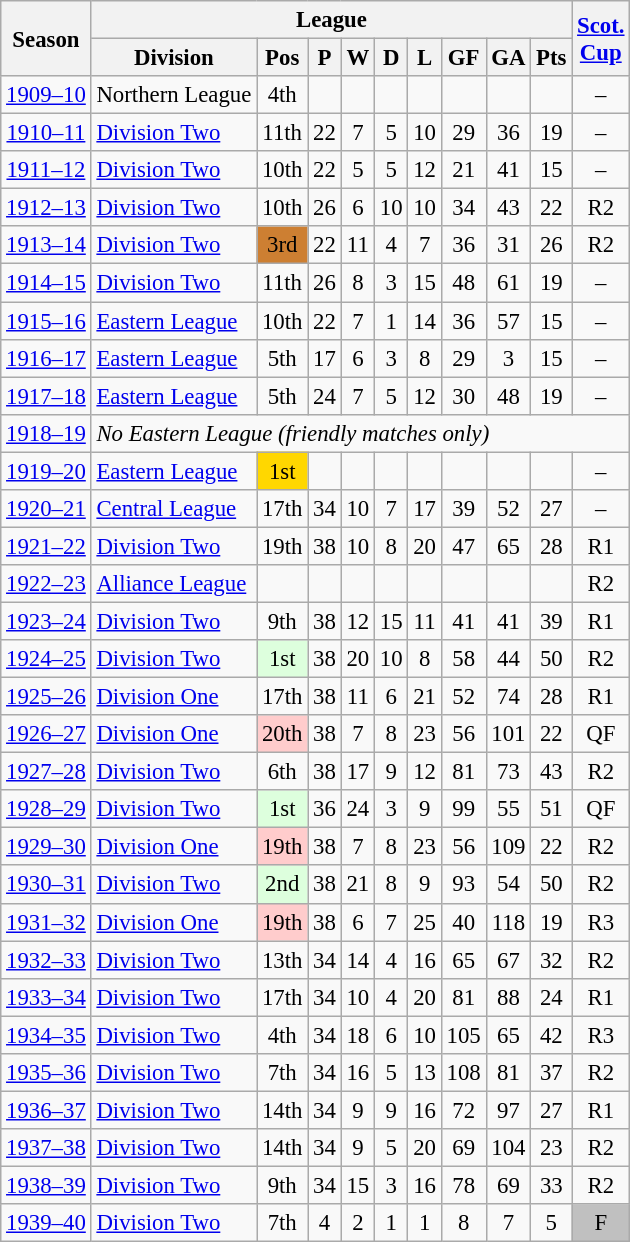<table class="wikitable" style="text-align:center; font-size:95%">
<tr>
<th rowspan=2>Season</th>
<th colspan=9>League</th>
<th rowspan=2><a href='#'>Scot.</a><br><a href='#'>Cup</a></th>
</tr>
<tr>
<th>Division</th>
<th>Pos</th>
<th>P</th>
<th>W</th>
<th>D</th>
<th>L</th>
<th>GF</th>
<th>GA</th>
<th>Pts</th>
</tr>
<tr>
<td><a href='#'>1909–10</a></td>
<td style="text-align:left">Northern League</td>
<td>4th</td>
<td></td>
<td></td>
<td></td>
<td></td>
<td></td>
<td></td>
<td></td>
<td>–</td>
</tr>
<tr>
<td><a href='#'>1910–11</a></td>
<td style="text-align:left"><a href='#'>Division Two</a></td>
<td>11th</td>
<td>22</td>
<td>7</td>
<td>5</td>
<td>10</td>
<td>29</td>
<td>36</td>
<td>19</td>
<td>–</td>
</tr>
<tr>
<td><a href='#'>1911–12</a></td>
<td style="text-align:left"><a href='#'>Division Two</a></td>
<td>10th</td>
<td>22</td>
<td>5</td>
<td>5</td>
<td>12</td>
<td>21</td>
<td>41</td>
<td>15</td>
<td>–</td>
</tr>
<tr>
<td><a href='#'>1912–13</a></td>
<td style="text-align:left"><a href='#'>Division Two</a></td>
<td>10th</td>
<td>26</td>
<td>6</td>
<td>10</td>
<td>10</td>
<td>34</td>
<td>43</td>
<td>22</td>
<td>R2</td>
</tr>
<tr>
<td><a href='#'>1913–14</a></td>
<td style="text-align:left"><a href='#'>Division Two</a></td>
<td edit style="background-color: #CD7F32;">3rd</td>
<td>22</td>
<td>11</td>
<td>4</td>
<td>7</td>
<td>36</td>
<td>31</td>
<td>26</td>
<td>R2</td>
</tr>
<tr>
<td><a href='#'>1914–15</a></td>
<td style="text-align:left"><a href='#'>Division Two</a></td>
<td>11th</td>
<td>26</td>
<td>8</td>
<td>3</td>
<td>15</td>
<td>48</td>
<td>61</td>
<td>19</td>
<td>–</td>
</tr>
<tr>
<td><a href='#'>1915–16</a></td>
<td style="text-align:left"><a href='#'>Eastern League</a></td>
<td>10th</td>
<td>22</td>
<td>7</td>
<td>1</td>
<td>14</td>
<td>36</td>
<td>57</td>
<td>15</td>
<td>–</td>
</tr>
<tr>
<td><a href='#'>1916–17</a></td>
<td style="text-align:left"><a href='#'>Eastern League</a></td>
<td>5th</td>
<td>17</td>
<td>6</td>
<td>3</td>
<td>8</td>
<td>29</td>
<td>3</td>
<td>15</td>
<td>–</td>
</tr>
<tr>
<td><a href='#'>1917–18</a></td>
<td style="text-align:left"><a href='#'>Eastern League</a></td>
<td>5th</td>
<td>24</td>
<td>7</td>
<td>5</td>
<td>12</td>
<td>30</td>
<td>48</td>
<td>19</td>
<td>–</td>
</tr>
<tr>
<td><a href='#'>1918–19</a></td>
<td colspan="12" style="text-align:left"><em>No Eastern League (friendly matches only)</em></td>
</tr>
<tr>
<td><a href='#'>1919–20</a></td>
<td style="text-align:left"><a href='#'>Eastern League</a></td>
<td bgcolor=gold>1st</td>
<td></td>
<td></td>
<td></td>
<td></td>
<td></td>
<td></td>
<td></td>
<td>–</td>
</tr>
<tr>
<td><a href='#'>1920–21</a></td>
<td style="text-align:left"><a href='#'>Central League</a></td>
<td>17th</td>
<td>34</td>
<td>10</td>
<td>7</td>
<td>17</td>
<td>39</td>
<td>52</td>
<td>27</td>
<td>–</td>
</tr>
<tr>
<td><a href='#'>1921–22</a></td>
<td style="text-align:left"><a href='#'>Division Two</a></td>
<td>19th</td>
<td>38</td>
<td>10</td>
<td>8</td>
<td>20</td>
<td>47</td>
<td>65</td>
<td>28</td>
<td>R1</td>
</tr>
<tr>
<td><a href='#'>1922–23</a></td>
<td style="text-align:left"><a href='#'>Alliance League</a></td>
<td></td>
<td></td>
<td></td>
<td></td>
<td></td>
<td></td>
<td></td>
<td></td>
<td>R2</td>
</tr>
<tr>
<td><a href='#'>1923–24</a></td>
<td style="text-align:left"><a href='#'>Division Two</a></td>
<td>9th</td>
<td>38</td>
<td>12</td>
<td>15</td>
<td>11</td>
<td>41</td>
<td>41</td>
<td>39</td>
<td>R1</td>
</tr>
<tr>
<td><a href='#'>1924–25</a></td>
<td style="text-align:left"><a href='#'>Division Two</a></td>
<td style="background:#dfd;">1st</td>
<td>38</td>
<td>20</td>
<td>10</td>
<td>8</td>
<td>58</td>
<td>44</td>
<td>50</td>
<td>R2</td>
</tr>
<tr>
<td><a href='#'>1925–26</a></td>
<td style="text-align:left"><a href='#'>Division One</a></td>
<td>17th</td>
<td>38</td>
<td>11</td>
<td>6</td>
<td>21</td>
<td>52</td>
<td>74</td>
<td>28</td>
<td>R1</td>
</tr>
<tr>
<td><a href='#'>1926–27</a></td>
<td style="text-align:left"><a href='#'>Division One</a></td>
<td style="background:#fcc;">20th</td>
<td>38</td>
<td>7</td>
<td>8</td>
<td>23</td>
<td>56</td>
<td>101</td>
<td>22</td>
<td>QF</td>
</tr>
<tr>
<td><a href='#'>1927–28</a></td>
<td style="text-align:left"><a href='#'>Division Two</a></td>
<td>6th</td>
<td>38</td>
<td>17</td>
<td>9</td>
<td>12</td>
<td>81</td>
<td>73</td>
<td>43</td>
<td>R2</td>
</tr>
<tr>
<td><a href='#'>1928–29</a></td>
<td style="text-align:left"><a href='#'>Division Two</a></td>
<td style="background:#dfd;">1st</td>
<td>36</td>
<td>24</td>
<td>3</td>
<td>9</td>
<td>99</td>
<td>55</td>
<td>51</td>
<td>QF</td>
</tr>
<tr>
<td><a href='#'>1929–30</a></td>
<td style="text-align:left"><a href='#'>Division One</a></td>
<td style="background:#fcc;">19th</td>
<td>38</td>
<td>7</td>
<td>8</td>
<td>23</td>
<td>56</td>
<td>109</td>
<td>22</td>
<td>R2</td>
</tr>
<tr>
<td><a href='#'>1930–31</a></td>
<td style="text-align:left"><a href='#'>Division Two</a></td>
<td style="background:#dfd;">2nd</td>
<td>38</td>
<td>21</td>
<td>8</td>
<td>9</td>
<td>93</td>
<td>54</td>
<td>50</td>
<td>R2</td>
</tr>
<tr>
<td><a href='#'>1931–32</a></td>
<td style="text-align:left"><a href='#'>Division One</a></td>
<td style="background:#fcc;">19th</td>
<td>38</td>
<td>6</td>
<td>7</td>
<td>25</td>
<td>40</td>
<td>118</td>
<td>19</td>
<td>R3</td>
</tr>
<tr>
<td><a href='#'>1932–33</a></td>
<td style="text-align:left"><a href='#'>Division Two</a></td>
<td>13th</td>
<td>34</td>
<td>14</td>
<td>4</td>
<td>16</td>
<td>65</td>
<td>67</td>
<td>32</td>
<td>R2</td>
</tr>
<tr>
<td><a href='#'>1933–34</a></td>
<td style="text-align:left"><a href='#'>Division Two</a></td>
<td>17th</td>
<td>34</td>
<td>10</td>
<td>4</td>
<td>20</td>
<td>81</td>
<td>88</td>
<td>24</td>
<td>R1</td>
</tr>
<tr>
<td><a href='#'>1934–35</a></td>
<td style="text-align:left"><a href='#'>Division Two</a></td>
<td>4th</td>
<td>34</td>
<td>18</td>
<td>6</td>
<td>10</td>
<td>105</td>
<td>65</td>
<td>42</td>
<td>R3</td>
</tr>
<tr>
<td><a href='#'>1935–36</a></td>
<td style="text-align:left"><a href='#'>Division Two</a></td>
<td>7th</td>
<td>34</td>
<td>16</td>
<td>5</td>
<td>13</td>
<td>108</td>
<td>81</td>
<td>37</td>
<td>R2</td>
</tr>
<tr>
<td><a href='#'>1936–37</a></td>
<td style="text-align:left"><a href='#'>Division Two</a></td>
<td>14th</td>
<td>34</td>
<td>9</td>
<td>9</td>
<td>16</td>
<td>72</td>
<td>97</td>
<td>27</td>
<td>R1</td>
</tr>
<tr>
<td><a href='#'>1937–38</a></td>
<td style="text-align:left"><a href='#'>Division Two</a></td>
<td>14th</td>
<td>34</td>
<td>9</td>
<td>5</td>
<td>20</td>
<td>69</td>
<td>104</td>
<td>23</td>
<td>R2</td>
</tr>
<tr>
<td><a href='#'>1938–39</a></td>
<td style="text-align:left"><a href='#'>Division Two</a></td>
<td>9th</td>
<td>34</td>
<td>15</td>
<td>3</td>
<td>16</td>
<td>78</td>
<td>69</td>
<td>33</td>
<td>R2</td>
</tr>
<tr>
<td><a href='#'>1939–40</a></td>
<td style="text-align:left"><a href='#'>Division Two</a></td>
<td>7th</td>
<td>4</td>
<td>2</td>
<td>1</td>
<td>1</td>
<td>8</td>
<td>7</td>
<td>5</td>
<td bgcolor=silver>F</td>
</tr>
</table>
